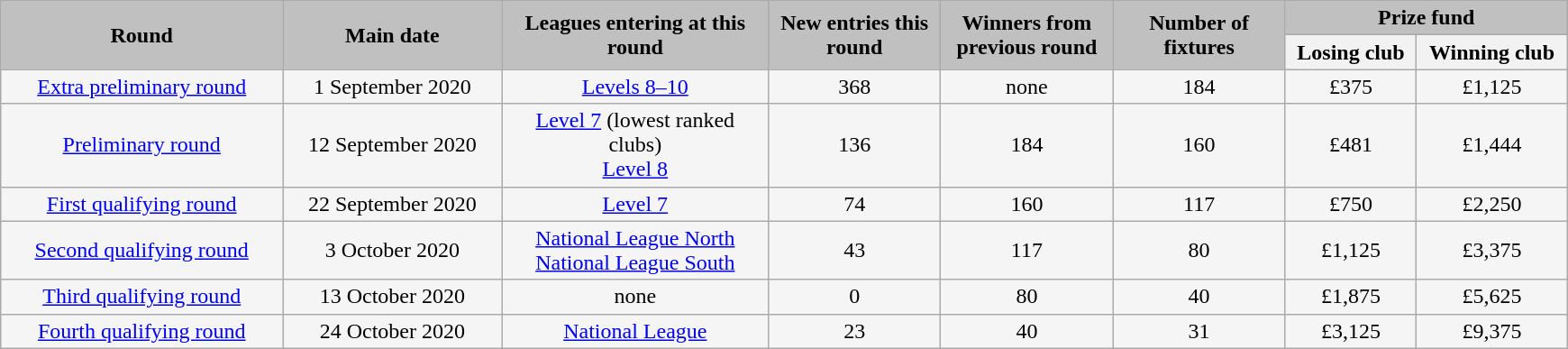<table class="wikitable" style="width: 1160px; background:WhiteSmoke; text-align:center">
<tr>
<td scope="col" rowspan="2" style="width: 18.00%; background:silver;"><strong>Round</strong></td>
<td scope="col" rowspan="2" style="width: 14.00%; background:silver;"><strong>Main date</strong></td>
<td scope="col" rowspan="2" style="width: 17.00%; background:silver;"><strong>Leagues entering at this round</strong></td>
<td scope="col" rowspan="2" style="width: 11.00%; background:silver;"><strong>New entries this round</strong></td>
<td scope="col" rowspan="2" style="width: 11.00%; background:silver;"><strong>Winners from previous round</strong></td>
<td scope="col" rowspan="2" style="width: 11.00%; background:silver;"><strong>Number of fixtures</strong></td>
<th scope="col" colspan="2" style="width: 18.00%; background:silver;"><strong>Prize fund</strong></th>
</tr>
<tr>
<th scope="col" background:silver;">Losing club</th>
<th scope="col" background:silver;">Winning club</th>
</tr>
<tr>
<td><a href='#'>Extra preliminary round</a></td>
<td>1 September 2020</td>
<td><a href='#'>Levels 8–10</a></td>
<td>368</td>
<td>none</td>
<td>184</td>
<td>£375</td>
<td>£1,125</td>
</tr>
<tr>
<td><a href='#'>Preliminary round</a></td>
<td>12 September 2020</td>
<td><a href='#'>Level 7</a> (lowest ranked clubs)<br><a href='#'>Level 8</a></td>
<td>136</td>
<td>184</td>
<td>160</td>
<td>£481</td>
<td>£1,444</td>
</tr>
<tr>
<td><a href='#'>First qualifying round</a></td>
<td>22 September 2020</td>
<td><a href='#'>Level 7</a></td>
<td>74</td>
<td>160</td>
<td>117</td>
<td>£750</td>
<td>£2,250</td>
</tr>
<tr>
<td><a href='#'>Second qualifying round</a></td>
<td>3 October 2020</td>
<td><a href='#'>National League North<br>National League South</a></td>
<td>43</td>
<td>117</td>
<td>80</td>
<td>£1,125</td>
<td>£3,375</td>
</tr>
<tr>
<td><a href='#'>Third qualifying round</a></td>
<td>13 October 2020</td>
<td>none</td>
<td>0</td>
<td>80</td>
<td>40</td>
<td>£1,875</td>
<td>£5,625</td>
</tr>
<tr>
<td><a href='#'>Fourth qualifying round</a></td>
<td>24 October 2020</td>
<td><a href='#'>National League</a></td>
<td>23</td>
<td>40</td>
<td>31</td>
<td>£3,125</td>
<td>£9,375</td>
</tr>
</table>
